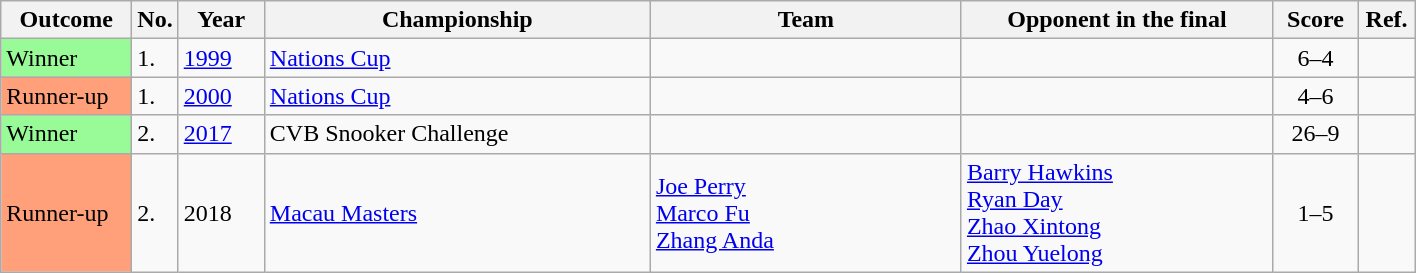<table class="wikitable sortable">
<tr>
<th style="width:80px;">Outcome</th>
<th style="width:20px;">No.</th>
<th style="width:50px;">Year</th>
<th style="width:250px;">Championship</th>
<th style="width:200px;">Team</th>
<th style="width:200px;">Opponent in the final</th>
<th style="width:50px;">Score</th>
<th style="width:30px;" class=unsortable>Ref.</th>
</tr>
<tr>
<td style="background:#98FB98">Winner</td>
<td>1.</td>
<td><a href='#'>1999</a></td>
<td><a href='#'>Nations Cup</a></td>
<td></td>
<td></td>
<td align="center">6–4</td>
<td align="center"></td>
</tr>
<tr>
<td style="background:#ffa07a;">Runner-up</td>
<td>1.</td>
<td><a href='#'>2000</a></td>
<td><a href='#'>Nations Cup</a></td>
<td></td>
<td></td>
<td align="center">4–6</td>
<td align="center"></td>
</tr>
<tr>
<td style="background:#98FB98">Winner</td>
<td>2.</td>
<td><a href='#'>2017</a></td>
<td>CVB Snooker Challenge</td>
<td></td>
<td></td>
<td style="text-align:center;">26–9</td>
<td></td>
</tr>
<tr>
<td style="background:#ffa07a;">Runner-up</td>
<td>2.</td>
<td>2018</td>
<td><a href='#'>Macau Masters</a></td>
<td> <a href='#'>Joe Perry</a><br> <a href='#'>Marco Fu</a><br> <a href='#'>Zhang Anda</a></td>
<td> <a href='#'>Barry Hawkins</a><br> <a href='#'>Ryan Day</a><br> <a href='#'>Zhao Xintong</a><br> <a href='#'>Zhou Yuelong</a></td>
<td align="center">1–5</td>
<td></td>
</tr>
</table>
